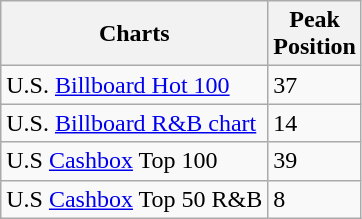<table class="wikitable sortable">
<tr>
<th>Charts</th>
<th>Peak<br>Position</th>
</tr>
<tr>
<td>U.S. <a href='#'>Billboard Hot 100</a></td>
<td>37</td>
</tr>
<tr>
<td>U.S. <a href='#'>Billboard R&B chart</a></td>
<td>14</td>
</tr>
<tr>
<td>U.S <a href='#'>Cashbox</a> Top 100</td>
<td>39</td>
</tr>
<tr>
<td>U.S <a href='#'>Cashbox</a> Top 50 R&B</td>
<td>8</td>
</tr>
</table>
